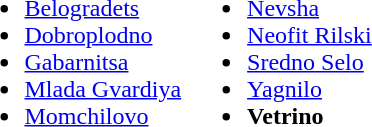<table>
<tr>
<td valign="top"><br><ul><li><a href='#'>Belogradets</a></li><li><a href='#'>Dobroplodno</a></li><li><a href='#'>Gabarnitsa</a></li><li><a href='#'>Mlada Gvardiya</a></li><li><a href='#'>Momchilovo</a></li></ul></td>
<td valign="top"><br><ul><li><a href='#'>Nevsha</a></li><li><a href='#'>Neofit Rilski</a></li><li><a href='#'>Sredno Selo</a></li><li><a href='#'>Yagnilo</a></li><li><strong>Vetrino</strong></li></ul></td>
</tr>
</table>
